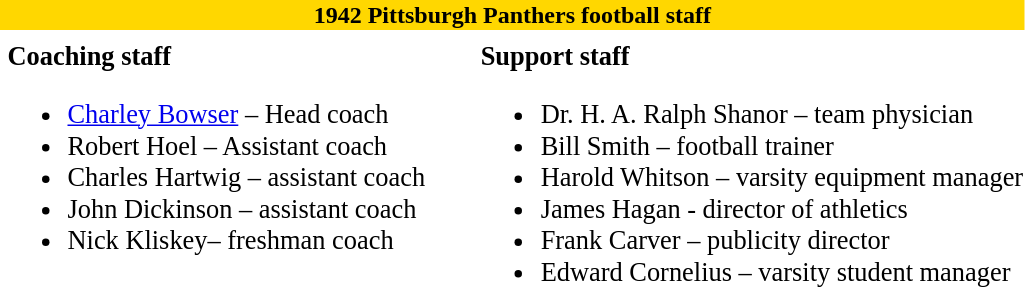<table class="toccolours" style="text-align: left;">
<tr>
<th colspan="10" style="background:gold; color:dark blue; text-align: center;"><strong>1942 Pittsburgh Panthers football staff</strong></th>
</tr>
<tr>
<td colspan="10" align="right"></td>
</tr>
<tr>
<td valign="top"></td>
<td style="font-size: 110%;" valign="top"><strong>Coaching staff</strong><br><ul><li><a href='#'>Charley Bowser</a> – Head coach</li><li>Robert Hoel – Assistant coach</li><li>Charles Hartwig – assistant coach</li><li>John Dickinson – assistant coach</li><li>Nick Kliskey– freshman coach</li></ul></td>
<td width="25"> </td>
<td valign="top"></td>
<td style="font-size: 110%;" valign="top"><strong>Support staff</strong><br><ul><li>Dr. H. A. Ralph Shanor – team physician</li><li>Bill Smith – football trainer</li><li>Harold Whitson – varsity equipment manager</li><li>James Hagan - director of athletics</li><li>Frank Carver – publicity director</li><li>Edward Cornelius – varsity student manager</li></ul></td>
</tr>
</table>
